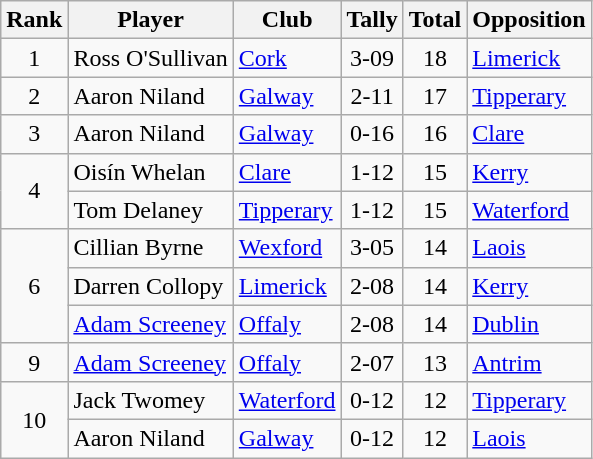<table class="wikitable">
<tr>
<th>Rank</th>
<th>Player</th>
<th>Club</th>
<th>Tally</th>
<th>Total</th>
<th>Opposition</th>
</tr>
<tr>
<td rowspan="1" style="text-align:center;">1</td>
<td>Ross O'Sullivan</td>
<td><a href='#'>Cork</a></td>
<td align=center>3-09</td>
<td align=center>18</td>
<td><a href='#'>Limerick</a></td>
</tr>
<tr>
<td rowspan="1" style="text-align:center;">2</td>
<td>Aaron Niland</td>
<td><a href='#'>Galway</a></td>
<td align=center>2-11</td>
<td align=center>17</td>
<td><a href='#'>Tipperary</a></td>
</tr>
<tr>
<td rowspan="1" style="text-align:center;">3</td>
<td>Aaron Niland</td>
<td><a href='#'>Galway</a></td>
<td align=center>0-16</td>
<td align=center>16</td>
<td><a href='#'>Clare</a></td>
</tr>
<tr>
<td rowspan="2" style="text-align:center;">4</td>
<td>Oisín Whelan</td>
<td><a href='#'>Clare</a></td>
<td align=center>1-12</td>
<td align=center>15</td>
<td><a href='#'>Kerry</a></td>
</tr>
<tr>
<td>Tom Delaney</td>
<td><a href='#'>Tipperary</a></td>
<td align=center>1-12</td>
<td align=center>15</td>
<td><a href='#'>Waterford</a></td>
</tr>
<tr>
<td rowspan="3" style="text-align:center;">6</td>
<td>Cillian Byrne</td>
<td><a href='#'>Wexford</a></td>
<td align=center>3-05</td>
<td align=center>14</td>
<td><a href='#'>Laois</a></td>
</tr>
<tr>
<td>Darren Collopy</td>
<td><a href='#'>Limerick</a></td>
<td align=center>2-08</td>
<td align=center>14</td>
<td><a href='#'>Kerry</a></td>
</tr>
<tr>
<td><a href='#'>Adam Screeney</a></td>
<td><a href='#'>Offaly</a></td>
<td align=center>2-08</td>
<td align=center>14</td>
<td><a href='#'>Dublin</a></td>
</tr>
<tr>
<td rowspan="1" style="text-align:center;">9</td>
<td><a href='#'>Adam Screeney</a></td>
<td><a href='#'>Offaly</a></td>
<td align=center>2-07</td>
<td align=center>13</td>
<td><a href='#'>Antrim</a></td>
</tr>
<tr>
<td rowspan="2" style="text-align:center;">10</td>
<td>Jack Twomey</td>
<td><a href='#'>Waterford</a></td>
<td align=center>0-12</td>
<td align=center>12</td>
<td><a href='#'>Tipperary</a></td>
</tr>
<tr>
<td>Aaron Niland</td>
<td><a href='#'>Galway</a></td>
<td align=center>0-12</td>
<td align=center>12</td>
<td><a href='#'>Laois</a></td>
</tr>
</table>
